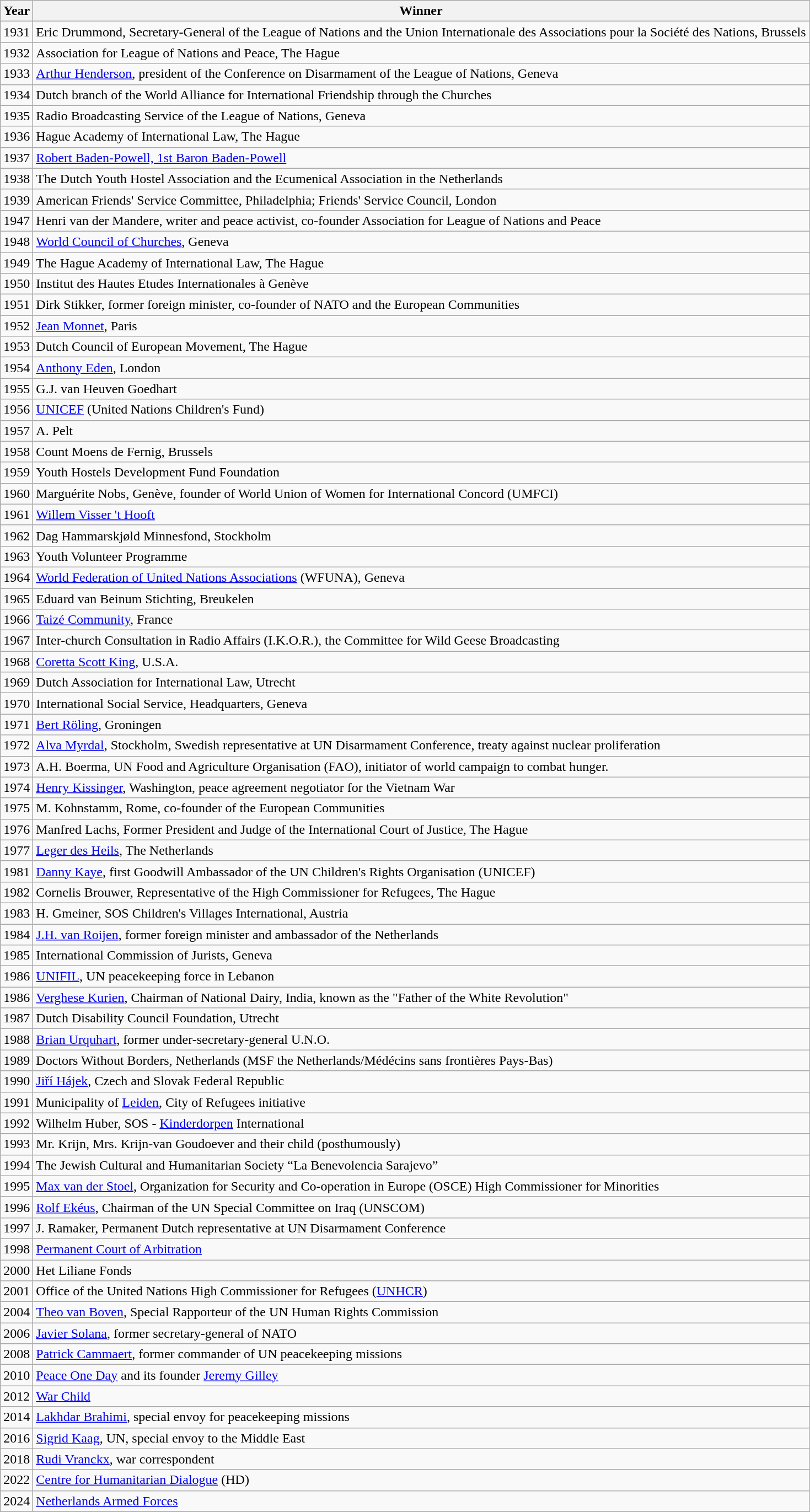<table class="wikitable">
<tr>
<th>Year</th>
<th>Winner</th>
</tr>
<tr>
<td>1931</td>
<td>Eric Drummond, Secretary-General of the League of Nations and the Union Internationale des Associations pour la Société des Nations, Brussels</td>
</tr>
<tr>
<td>1932</td>
<td>Association for League of Nations and Peace, The Hague</td>
</tr>
<tr>
<td>1933</td>
<td><a href='#'>Arthur Henderson</a>, president of the Conference on Disarmament of the League of Nations, Geneva</td>
</tr>
<tr>
<td>1934</td>
<td>Dutch branch of the World Alliance for International Friendship through the Churches</td>
</tr>
<tr>
<td>1935</td>
<td>Radio Broadcasting Service of the League of Nations, Geneva</td>
</tr>
<tr>
<td>1936</td>
<td>Hague Academy of International Law, The Hague</td>
</tr>
<tr>
<td>1937</td>
<td><a href='#'>Robert Baden-Powell, 1st Baron Baden-Powell</a></td>
</tr>
<tr>
<td>1938</td>
<td>The Dutch Youth Hostel Association and the Ecumenical Association in the Netherlands</td>
</tr>
<tr>
<td>1939</td>
<td>American Friends' Service Committee, Philadelphia; Friends' Service Council, London</td>
</tr>
<tr>
<td>1947</td>
<td>Henri van der Mandere, writer and peace activist, co-founder Association for League of Nations and Peace</td>
</tr>
<tr>
<td>1948</td>
<td><a href='#'>World Council of Churches</a>, Geneva</td>
</tr>
<tr>
<td>1949</td>
<td>The Hague Academy of International Law, The Hague</td>
</tr>
<tr>
<td>1950</td>
<td>Institut des Hautes Etudes Internationales à Genève</td>
</tr>
<tr>
<td>1951</td>
<td>Dirk Stikker, former foreign minister, co-founder of NATO and the European Communities</td>
</tr>
<tr>
<td>1952</td>
<td><a href='#'>Jean Monnet</a>, Paris</td>
</tr>
<tr>
<td>1953</td>
<td>Dutch Council of European Movement, The Hague</td>
</tr>
<tr>
<td>1954</td>
<td><a href='#'>Anthony Eden</a>, London</td>
</tr>
<tr>
<td>1955</td>
<td>G.J. van Heuven Goedhart</td>
</tr>
<tr>
<td>1956</td>
<td><a href='#'>UNICEF</a> (United Nations Children's Fund)</td>
</tr>
<tr>
<td>1957</td>
<td>A. Pelt</td>
</tr>
<tr>
<td>1958</td>
<td>Count Moens de Fernig, Brussels</td>
</tr>
<tr>
<td>1959</td>
<td>Youth Hostels Development Fund Foundation</td>
</tr>
<tr>
<td>1960</td>
<td>Marguérite Nobs, Genève, founder of World Union of Women for International Concord (UMFCI)</td>
</tr>
<tr>
<td>1961</td>
<td><a href='#'>Willem Visser 't Hooft</a></td>
</tr>
<tr>
<td>1962</td>
<td>Dag Hammarskjøld Minnesfond, Stockholm</td>
</tr>
<tr>
<td>1963</td>
<td>Youth Volunteer Programme</td>
</tr>
<tr>
<td>1964</td>
<td><a href='#'>World Federation of United Nations Associations</a> (WFUNA), Geneva</td>
</tr>
<tr>
<td>1965</td>
<td>Eduard van Beinum Stichting, Breukelen</td>
</tr>
<tr>
<td>1966</td>
<td><a href='#'>Taizé Community</a>, France</td>
</tr>
<tr>
<td>1967</td>
<td>Inter-church Consultation in Radio Affairs (I.K.O.R.), the Committee for Wild Geese Broadcasting</td>
</tr>
<tr>
<td>1968</td>
<td><a href='#'>Coretta Scott King</a>, U.S.A.</td>
</tr>
<tr>
<td>1969</td>
<td>Dutch Association for International Law, Utrecht</td>
</tr>
<tr>
<td>1970</td>
<td>International Social Service, Headquarters, Geneva</td>
</tr>
<tr>
<td>1971</td>
<td><a href='#'>Bert Röling</a>, Groningen</td>
</tr>
<tr>
<td>1972</td>
<td><a href='#'>Alva Myrdal</a>, Stockholm, Swedish representative at UN Disarmament Conference, treaty against nuclear proliferation</td>
</tr>
<tr>
<td>1973</td>
<td>A.H. Boerma, UN Food and Agriculture Organisation (FAO), initiator of world campaign to combat hunger.</td>
</tr>
<tr>
<td>1974</td>
<td><a href='#'>Henry Kissinger</a>, Washington, peace agreement negotiator for the Vietnam War</td>
</tr>
<tr>
<td>1975</td>
<td>M. Kohnstamm, Rome, co-founder of the European Communities</td>
</tr>
<tr>
<td>1976</td>
<td>Manfred Lachs, Former President and Judge of the International Court of Justice, The Hague</td>
</tr>
<tr>
<td>1977</td>
<td><a href='#'>Leger des Heils</a>, The Netherlands</td>
</tr>
<tr>
<td>1981</td>
<td><a href='#'>Danny Kaye</a>, first Goodwill Ambassador of the UN Children's Rights Organisation (UNICEF)</td>
</tr>
<tr>
<td>1982</td>
<td>Cornelis Brouwer, Representative of the High Commissioner for Refugees, The Hague</td>
</tr>
<tr>
<td>1983</td>
<td>H. Gmeiner, SOS Children's Villages International, Austria</td>
</tr>
<tr>
<td>1984</td>
<td><a href='#'>J.H. van Roijen</a>, former foreign minister and ambassador of the Netherlands</td>
</tr>
<tr>
<td>1985</td>
<td>International Commission of Jurists, Geneva</td>
</tr>
<tr>
<td>1986</td>
<td><a href='#'>UNIFIL</a>, UN peacekeeping force in Lebanon</td>
</tr>
<tr>
<td>1986</td>
<td><a href='#'>Verghese Kurien</a>, Chairman of National Dairy, India, known as the "Father of the White Revolution"</td>
</tr>
<tr>
<td>1987</td>
<td>Dutch Disability Council Foundation, Utrecht</td>
</tr>
<tr>
<td>1988</td>
<td><a href='#'>Brian Urquhart</a>, former under-secretary-general U.N.O.</td>
</tr>
<tr>
<td>1989</td>
<td>Doctors Without Borders, Netherlands (MSF the Netherlands/Médécins sans frontières Pays-Bas)</td>
</tr>
<tr>
<td>1990</td>
<td><a href='#'>Jiří Hájek</a>, Czech and Slovak Federal Republic</td>
</tr>
<tr>
<td>1991</td>
<td>Municipality of <a href='#'>Leiden</a>, City of Refugees initiative</td>
</tr>
<tr>
<td>1992</td>
<td>Wilhelm Huber, SOS - <a href='#'>Kinderdorpen</a> International</td>
</tr>
<tr>
<td>1993</td>
<td>Mr. Krijn,  Mrs. Krijn-van Goudoever and their child (posthumously)</td>
</tr>
<tr>
<td>1994</td>
<td>The Jewish Cultural and Humanitarian Society “La Benevolencia Sarajevo”</td>
</tr>
<tr>
<td>1995</td>
<td><a href='#'>Max van der Stoel</a>, Organization for Security and Co-operation in Europe (OSCE) High Commissioner for Minorities</td>
</tr>
<tr>
<td>1996</td>
<td><a href='#'>Rolf Ekéus</a>, Chairman of the UN Special Committee on Iraq (UNSCOM)</td>
</tr>
<tr>
<td>1997</td>
<td>J. Ramaker, Permanent Dutch representative at UN Disarmament Conference</td>
</tr>
<tr>
<td>1998</td>
<td><a href='#'>Permanent Court of Arbitration</a></td>
</tr>
<tr>
<td>2000</td>
<td>Het Liliane Fonds</td>
</tr>
<tr>
<td>2001</td>
<td>Office of the United Nations High Commissioner for Refugees (<a href='#'>UNHCR</a>)</td>
</tr>
<tr>
<td>2004</td>
<td><a href='#'>Theo van Boven</a>, Special Rapporteur of the UN Human Rights Commission</td>
</tr>
<tr>
<td>2006</td>
<td><a href='#'>Javier Solana</a>, former secretary-general of NATO</td>
</tr>
<tr>
<td>2008</td>
<td><a href='#'>Patrick Cammaert</a>, former commander of UN peacekeeping missions</td>
</tr>
<tr>
<td>2010</td>
<td><a href='#'>Peace One Day</a> and its founder <a href='#'>Jeremy Gilley</a></td>
</tr>
<tr>
<td>2012</td>
<td><a href='#'>War Child</a></td>
</tr>
<tr>
<td>2014</td>
<td><a href='#'>Lakhdar Brahimi</a>, special envoy for peacekeeping missions</td>
</tr>
<tr>
<td>2016</td>
<td><a href='#'>Sigrid Kaag</a>, UN, special envoy to the Middle East</td>
</tr>
<tr>
<td>2018</td>
<td><a href='#'>Rudi Vranckx</a>, war correspondent</td>
</tr>
<tr>
<td>2022</td>
<td><a href='#'>Centre for Humanitarian Dialogue</a> (HD)</td>
</tr>
<tr>
<td>2024</td>
<td><a href='#'>Netherlands Armed Forces</a></td>
</tr>
</table>
